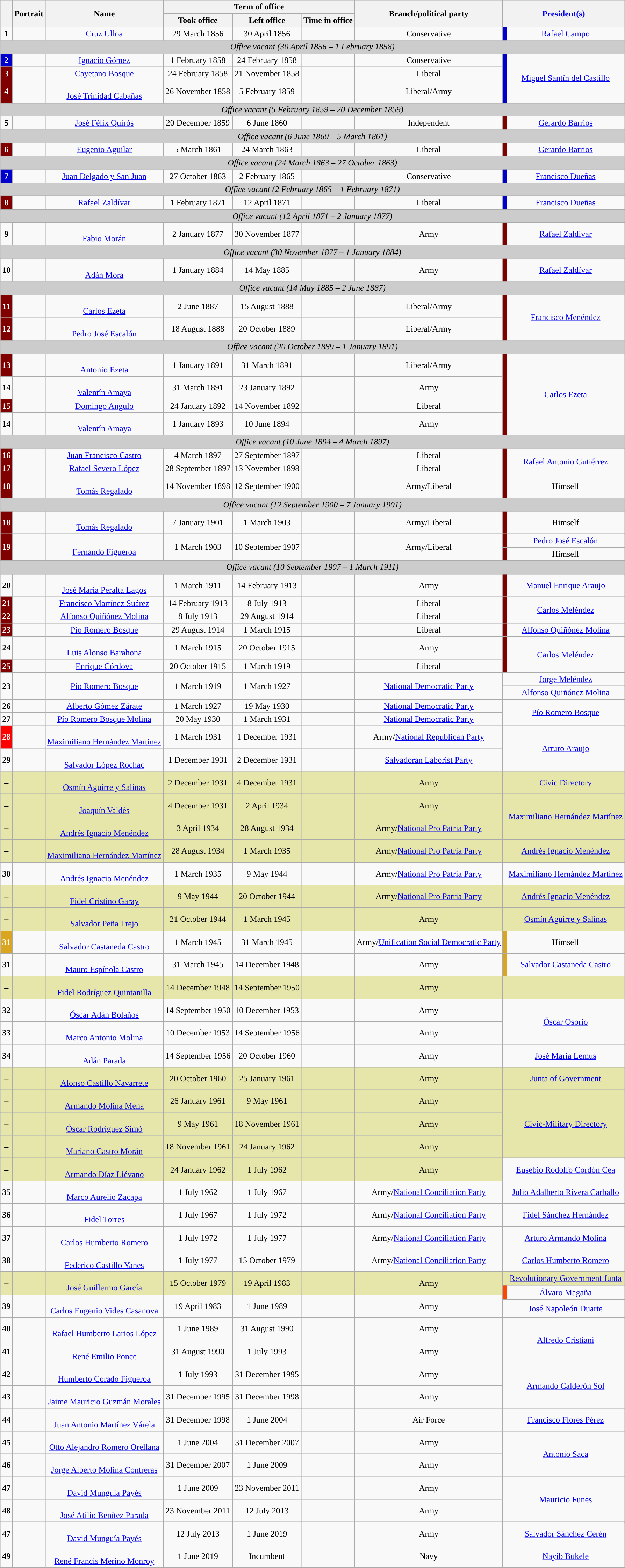<table class="wikitable" style="text-align:center">
<tr>
<th rowspan="2"></th>
<th rowspan="2">Portrait</th>
<th rowspan="2">Name<br></th>
<th colspan="3">Term of office</th>
<th rowspan="2">Branch/political party</th>
<th colspan="3" rowspan="2"><a href='#'>President(s)</a></th>
</tr>
<tr>
<th>Took office</th>
<th>Left office</th>
<th>Time in office</th>
</tr>
<tr>
<td style="background:"><strong>1</strong></td>
<td></td>
<td><a href='#'>Cruz Ulloa</a><br></td>
<td>29 March 1856</td>
<td>30 April 1856</td>
<td></td>
<td>Conservative</td>
<td colspan="1" style="background:#0000CD;"></td>
<td><a href='#'>Rafael Campo</a></td>
</tr>
<tr>
<td colspan="9" style="background:#ccc;"><em>Office vacant (30 April 1856 – 1 February 1858)</em></td>
</tr>
<tr>
<td style="background:#0000CD; color:white"><strong>2</strong></td>
<td></td>
<td><a href='#'>Ignacio Gómez</a><br></td>
<td>1 February 1858</td>
<td>24 February 1858</td>
<td></td>
<td>Conservative</td>
<td rowspan="3" style="background:#0000CD;"></td>
<td rowspan="3"><a href='#'>Miguel Santín del Castillo</a></td>
</tr>
<tr>
<td style="background:Maroon; color:white"><strong>3</strong></td>
<td></td>
<td><a href='#'>Cayetano Bosque</a><br></td>
<td>24 February 1858</td>
<td>21 November 1858</td>
<td></td>
<td>Liberal</td>
</tr>
<tr>
<td style="background:Maroon; color:white"><strong>4</strong></td>
<td></td>
<td><a href='#'><br>José Trinidad Cabañas</a><br></td>
<td>26 November 1858</td>
<td>5 February 1859</td>
<td></td>
<td>Liberal/Army</td>
</tr>
<tr>
<td colspan="9" style="background:#ccc;"><em>Office vacant (5 February 1859 – 20 December 1859)</em></td>
</tr>
<tr>
<td style="background:"><strong>5</strong></td>
<td></td>
<td><a href='#'>José Félix Quirós</a><br></td>
<td>20 December 1859</td>
<td>6 June 1860</td>
<td></td>
<td>Independent</td>
<td rowspan="1" style="background:Maroon;"></td>
<td><a href='#'>Gerardo Barrios</a></td>
</tr>
<tr>
<td colspan="9" style="background:#ccc;"><em>Office vacant (6 June 1860 – 5 March 1861)</em></td>
</tr>
<tr>
<td style="background:Maroon; color:white"><strong>6</strong></td>
<td></td>
<td><a href='#'>Eugenio Aguilar</a><br></td>
<td>5 March 1861</td>
<td>24 March 1863</td>
<td></td>
<td>Liberal</td>
<td rowspan="1" style="background:Maroon;"></td>
<td><a href='#'>Gerardo Barrios</a></td>
</tr>
<tr>
<td colspan="9" style="background:#ccc;"><em>Office vacant (24 March 1863 – 27 October 1863)</em></td>
</tr>
<tr>
<td style="background:#0000CD; color:white"><strong>7</strong></td>
<td></td>
<td><a href='#'>Juan Delgado y San Juan</a><br></td>
<td>27 October 1863</td>
<td>2 February 1865</td>
<td></td>
<td>Conservative</td>
<td rowspan="1" style="background:#0000CD;"></td>
<td><a href='#'>Francisco Dueñas</a></td>
</tr>
<tr>
<td colspan="9" style="background:#ccc;"><em>Office vacant (2 February 1865 – 1 February 1871)</em></td>
</tr>
<tr>
<td style="background:Maroon; color:white"><strong>8</strong></td>
<td></td>
<td><a href='#'>Rafael Zaldívar</a><br></td>
<td>1 February 1871</td>
<td>12 April 1871</td>
<td></td>
<td>Liberal</td>
<td rowspan="1" style="background:#0000CD;"></td>
<td><a href='#'>Francisco Dueñas</a></td>
</tr>
<tr>
<td colspan="9" style="background:#ccc;"><em>Office vacant (12 April 1871 – 2 January 1877)</em></td>
</tr>
<tr>
<td style="background:"><strong>9</strong></td>
<td></td>
<td><a href='#'><br>Fabio Morán</a><br></td>
<td>2 January 1877</td>
<td>30 November 1877</td>
<td></td>
<td>Army</td>
<td rowspan="1" style="background:Maroon;"></td>
<td><a href='#'>Rafael Zaldívar</a></td>
</tr>
<tr>
<td colspan="9" style="background:#ccc;"><em>Office vacant (30 November 1877 – 1 January 1884)</em></td>
</tr>
<tr>
<td style="background:"><strong>10</strong></td>
<td></td>
<td><a href='#'><br>Adán Mora</a><br></td>
<td>1 January 1884</td>
<td>14 May 1885</td>
<td></td>
<td>Army</td>
<td rowspan="1" style="background:Maroon;"></td>
<td><a href='#'>Rafael Zaldívar</a></td>
</tr>
<tr>
<td colspan="9" style="background:#ccc;"><em>Office vacant (14 May 1885 – 2 June 1887)</em></td>
</tr>
<tr>
<td style="background:Maroon; color:white"><strong>11</strong></td>
<td></td>
<td><a href='#'><br>Carlos Ezeta</a><br></td>
<td>2 June 1887</td>
<td>15 August 1888</td>
<td></td>
<td>Liberal/Army</td>
<td rowspan="2" style="background:Maroon;"></td>
<td rowspan="2"><a href='#'>Francisco Menéndez</a></td>
</tr>
<tr>
<td style="background:Maroon; color:white"><strong>12</strong></td>
<td></td>
<td><a href='#'><br>Pedro José Escalón</a><br></td>
<td>18 August 1888</td>
<td>20 October 1889</td>
<td></td>
<td>Liberal/Army</td>
</tr>
<tr>
<td colspan="9" style="background:#ccc;"><em>Office vacant (20 October 1889 – 1 January 1891)</em></td>
</tr>
<tr>
<td style="background:Maroon; color:white"><strong>13</strong></td>
<td></td>
<td><a href='#'><br>Antonio Ezeta</a><br></td>
<td>1 January 1891</td>
<td>31 March 1891</td>
<td></td>
<td>Liberal/Army</td>
<td rowspan="4" style="background:Maroon;"></td>
<td rowspan="4"><a href='#'>Carlos Ezeta</a></td>
</tr>
<tr>
<td style="background:"><strong>14</strong></td>
<td></td>
<td><a href='#'><br>Valentín Amaya</a><br></td>
<td>31 March 1891</td>
<td>23 January 1892</td>
<td></td>
<td>Army</td>
</tr>
<tr>
<td style="background:Maroon; color:white"><strong>15</strong></td>
<td></td>
<td><a href='#'>Domingo Angulo</a><br></td>
<td>24 January 1892</td>
<td>14 November 1892</td>
<td></td>
<td>Liberal</td>
</tr>
<tr>
<td style="background:"><strong>14</strong></td>
<td></td>
<td><a href='#'><br>Valentín Amaya</a><br></td>
<td>1 January 1893</td>
<td>10 June 1894</td>
<td></td>
<td>Army</td>
</tr>
<tr>
<td colspan="9" style="background:#ccc;"><em>Office vacant (10 June 1894 – 4 March 1897)</em></td>
</tr>
<tr>
<td style="background:Maroon; color:white"><strong>16</strong></td>
<td></td>
<td><a href='#'>Juan Francisco Castro</a><br></td>
<td>4 March 1897</td>
<td>27 September 1897</td>
<td></td>
<td>Liberal</td>
<td rowspan="2" style="background:Maroon;"></td>
<td rowspan="2"><a href='#'>Rafael Antonio Gutiérrez</a></td>
</tr>
<tr>
<td style="background:Maroon; color:white"><strong>17</strong></td>
<td></td>
<td><a href='#'>Rafael Severo López</a><br></td>
<td>28 September 1897</td>
<td>13 November 1898</td>
<td></td>
<td>Liberal</td>
</tr>
<tr>
<td style="background:Maroon; color:white"><strong>18</strong></td>
<td></td>
<td><a href='#'><br>Tomás Regalado</a><br></td>
<td>14 November 1898</td>
<td>12 September 1900</td>
<td></td>
<td>Army/Liberal</td>
<td rowspan="1" style="background:Maroon;"></td>
<td>Himself</td>
</tr>
<tr>
<td colspan="9" style="background:#ccc;"><em>Office vacant (12 September 1900 – 7 January 1901)</em></td>
</tr>
<tr>
<td style="background:Maroon; color:white"><strong>18</strong></td>
<td></td>
<td><a href='#'><br>Tomás Regalado</a><br></td>
<td>7 January 1901</td>
<td>1 March 1903</td>
<td></td>
<td>Army/Liberal</td>
<td rowspan="1" style="background:Maroon;"></td>
<td>Himself</td>
</tr>
<tr>
<td style="background:Maroon; color:white" rowspan="2"><strong>19</strong></td>
<td rowspan="2"></td>
<td rowspan="2"><a href='#'><br>Fernando Figueroa</a><br></td>
<td rowspan="2">1 March 1903</td>
<td rowspan="2">10 September 1907</td>
<td rowspan="2"></td>
<td rowspan="2">Army/Liberal</td>
<td rowspan="1" style="background:Maroon;"></td>
<td><a href='#'>Pedro José Escalón</a></td>
</tr>
<tr>
<td rowspan="1" style="background:Maroon;"></td>
<td>Himself</td>
</tr>
<tr>
<td colspan="9" style="background:#ccc;"><em>Office vacant (10 September 1907 – 1 March 1911)</em></td>
</tr>
<tr>
<td style="background:"><strong>20</strong></td>
<td></td>
<td><a href='#'><br>José María Peralta Lagos</a><br></td>
<td>1 March 1911</td>
<td>14 February 1913</td>
<td></td>
<td>Army</td>
<td rowspan="1" style="background:Maroon;"></td>
<td><a href='#'>Manuel Enrique Araujo</a></td>
</tr>
<tr>
<td rowspan="1" style="background:Maroon; color:white"><strong>21</strong></td>
<td></td>
<td><a href='#'>Francisco Martínez Suárez</a><br></td>
<td>14 February 1913</td>
<td>8 July 1913</td>
<td></td>
<td>Liberal</td>
<td rowspan="2" style="background:Maroon;"></td>
<td rowspan="2"><a href='#'>Carlos Meléndez</a></td>
</tr>
<tr>
<td rowspan="1" style="background:Maroon; color:white"><strong>22</strong></td>
<td></td>
<td><a href='#'>Alfonso Quiñónez Molina</a><br></td>
<td>8 July 1913</td>
<td>29 August 1914</td>
<td></td>
<td>Liberal</td>
</tr>
<tr>
<td rowspan="1" style="background:Maroon; color:white"><strong>23</strong></td>
<td></td>
<td><a href='#'>Pío Romero Bosque</a><br></td>
<td>29 August 1914</td>
<td>1 March 1915</td>
<td></td>
<td>Liberal</td>
<td rowspan="1" style="background:Maroon;"></td>
<td><a href='#'>Alfonso Quiñónez Molina</a></td>
</tr>
<tr>
<td style="background:"><strong>24</strong></td>
<td></td>
<td><a href='#'><br>Luis Alonso Barahona</a><br></td>
<td>1 March 1915</td>
<td>20 October 1915</td>
<td></td>
<td>Army</td>
<td rowspan="2" style="background:Maroon;"></td>
<td rowspan="2"><a href='#'>Carlos Meléndez</a></td>
</tr>
<tr>
<td rowspan="1" style="background:Maroon; color:white"><strong>25</strong></td>
<td></td>
<td><a href='#'>Enrique Córdova</a><br></td>
<td>20 October 1915</td>
<td>1 March 1919</td>
<td></td>
<td>Liberal</td>
</tr>
<tr>
<td rowspan="2" style="background:"><strong>23</strong></td>
<td rowspan="2"></td>
<td rowspan="2"><a href='#'>Pío Romero Bosque</a><br></td>
<td rowspan="2">1 March 1919</td>
<td rowspan="2">1 March 1927</td>
<td rowspan="2"></td>
<td rowspan="2"><a href='#'>National Democratic Party</a></td>
<td rowspan="1" style="background:"></td>
<td><a href='#'>Jorge Meléndez</a></td>
</tr>
<tr>
<td rowspan="1" style="background:"></td>
<td><a href='#'>Alfonso Quiñónez Molina</a></td>
</tr>
<tr>
<td style="background:"><strong>26</strong></td>
<td></td>
<td><a href='#'>Alberto Gómez Zárate</a><br></td>
<td>1 March 1927</td>
<td>19 May 1930</td>
<td></td>
<td><a href='#'>National Democratic Party</a></td>
<td rowspan="2" style="background:"></td>
<td rowspan="2"><a href='#'>Pío Romero Bosque</a></td>
</tr>
<tr>
<td style="background:"><strong>27</strong></td>
<td></td>
<td><a href='#'>Pío Romero Bosque Molina</a><br></td>
<td>20 May 1930</td>
<td>1 March 1931</td>
<td></td>
<td><a href='#'>National Democratic Party</a></td>
</tr>
<tr>
<td style="background:#FF0000; color:white"><strong>28</strong></td>
<td></td>
<td><a href='#'><br>Maximiliano Hernández Martínez</a><br></td>
<td>1 March 1931</td>
<td>1 December 1931</td>
<td></td>
<td>Army/<a href='#'>National Republican Party</a></td>
<td rowspan="2" style="background:"></td>
<td rowspan="2"><a href='#'>Arturo Araujo</a></td>
</tr>
<tr>
<td style="background:"><strong>29</strong></td>
<td></td>
<td><a href='#'><br>Salvador López Rochac</a><br></td>
<td>1 December 1931</td>
<td>2 December 1931</td>
<td></td>
<td><a href='#'>Salvadoran Laborist Party</a></td>
</tr>
<tr style="background:#E6E6AA">
<td style="background:"><strong>–</strong></td>
<td></td>
<td><a href='#'><br>Osmín Aguirre y Salinas</a><br></td>
<td>2 December 1931</td>
<td>4 December 1931</td>
<td></td>
<td>Army</td>
<td rowspan="1" style="background:"></td>
<td><a href='#'>Civic Directory</a></td>
</tr>
<tr style="background:#E6E6AA">
<td style="background:"><strong>–</strong></td>
<td></td>
<td><a href='#'><br>Joaquín Valdés</a><br></td>
<td>4 December 1931</td>
<td>2 April 1934</td>
<td></td>
<td>Army</td>
<td rowspan="2" style="background:"></td>
<td rowspan="2"><a href='#'>Maximiliano Hernández Martínez</a></td>
</tr>
<tr style="background:#E6E6AA">
<td style="background:"><strong>–</strong></td>
<td></td>
<td><a href='#'><br>Andrés Ignacio Menéndez</a><br></td>
<td>3 April 1934</td>
<td>28 August 1934</td>
<td></td>
<td>Army/<a href='#'>National Pro Patria Party</a></td>
</tr>
<tr style="background:#E6E6AA">
<td style="background:"><strong>–</strong></td>
<td></td>
<td><a href='#'><br>Maximiliano Hernández Martínez</a><br></td>
<td>28 August 1934</td>
<td>1 March 1935</td>
<td></td>
<td>Army/<a href='#'>National Pro Patria Party</a></td>
<td rowspan="1" style="background:"></td>
<td><a href='#'>Andrés Ignacio Menéndez</a></td>
</tr>
<tr>
<td style="background:"><strong>30</strong></td>
<td></td>
<td><a href='#'><br>Andrés Ignacio Menéndez</a><br></td>
<td>1 March 1935</td>
<td>9 May 1944</td>
<td></td>
<td>Army/<a href='#'>National Pro Patria Party</a></td>
<td rowspan="1" style="background:"></td>
<td><a href='#'>Maximiliano Hernández Martínez</a></td>
</tr>
<tr style="background:#E6E6AA">
<td style="background:"><strong>–</strong></td>
<td></td>
<td><a href='#'><br>Fidel Cristino Garay</a><br></td>
<td>9 May 1944</td>
<td>20 October 1944</td>
<td></td>
<td>Army/<a href='#'>National Pro Patria Party</a></td>
<td rowspan="1" style="background:"></td>
<td><a href='#'>Andrés Ignacio Menéndez</a></td>
</tr>
<tr style="background:#E6E6AA">
<td style="background:"><strong>–</strong></td>
<td></td>
<td><a href='#'><br>Salvador Peña Trejo</a><br></td>
<td>21 October 1944</td>
<td>1 March 1945</td>
<td></td>
<td>Army</td>
<td rowspan="1" style="background:"></td>
<td><a href='#'>Osmín Aguirre y Salinas</a></td>
</tr>
<tr>
<td style="background:#DAA520; color:white"><strong>31</strong></td>
<td></td>
<td><a href='#'><br>Salvador Castaneda Castro</a><br></td>
<td>1 March 1945</td>
<td>31 March 1945</td>
<td></td>
<td>Army/<a href='#'>Unification Social Democratic Party</a></td>
<td rowspan="1" style="background:#DAA520;"></td>
<td>Himself</td>
</tr>
<tr>
<td style="background:"><strong>31</strong></td>
<td></td>
<td><a href='#'><br>Mauro Espínola Castro</a><br></td>
<td>31 March 1945</td>
<td>14 December 1948</td>
<td></td>
<td>Army</td>
<td rowspan="1" style="background:#DAA520;"></td>
<td><a href='#'>Salvador Castaneda Castro</a></td>
</tr>
<tr style="background:#E6E6AA">
<td style="background:"><strong>–</strong></td>
<td></td>
<td><a href='#'><br>Fidel Rodríguez Quintanilla</a><br></td>
<td>14 December 1948</td>
<td>14 September 1950</td>
<td></td>
<td>Army</td>
<td rowspan="1" style="background:"></td>
<td></td>
</tr>
<tr>
<td style="background:"><strong>32</strong></td>
<td></td>
<td><a href='#'><br>Óscar Adán Bolaños</a><br></td>
<td>14 September 1950</td>
<td>10 December 1953</td>
<td></td>
<td>Army</td>
<td rowspan="2" style="background:"></td>
<td rowspan="2"><a href='#'>Óscar Osorio</a></td>
</tr>
<tr>
<td style="background:"><strong>33</strong></td>
<td></td>
<td><a href='#'><br>Marco Antonio Molina</a><br></td>
<td>10 December 1953</td>
<td>14 September 1956</td>
<td></td>
<td>Army</td>
</tr>
<tr>
<td style="background:"><strong>34</strong></td>
<td></td>
<td><a href='#'><br>Adán Parada</a><br></td>
<td>14 September 1956</td>
<td>20 October 1960</td>
<td></td>
<td>Army</td>
<td rowspan="1" style="background:"></td>
<td><a href='#'>José María Lemus</a></td>
</tr>
<tr style="background:#E6E6AA">
<td style="background:"><strong>–</strong></td>
<td></td>
<td><a href='#'><br>Alonso Castillo Navarrete</a><br></td>
<td>20 October 1960</td>
<td>25 January 1961</td>
<td></td>
<td>Army</td>
<td rowspan="1" style="background:"></td>
<td><a href='#'>Junta of Government</a></td>
</tr>
<tr style="background:#E6E6AA">
<td style="background:"><strong>–</strong></td>
<td></td>
<td><a href='#'><br>Armando Molina Mena</a><br></td>
<td>26 January 1961</td>
<td>9 May 1961</td>
<td></td>
<td>Army</td>
<td rowspan="4" style="background:"></td>
<td rowspan="4"><a href='#'>Civic-Military Directory</a></td>
</tr>
<tr style="background:#E6E6AA">
<td style="background:"><strong>–</strong></td>
<td></td>
<td><a href='#'><br>Óscar Rodríguez Simó</a><br></td>
<td>9 May 1961</td>
<td>18 November 1961</td>
<td></td>
<td>Army</td>
</tr>
<tr style="background:#E6E6AA">
<td style="background:"><strong>–</strong></td>
<td></td>
<td><a href='#'><br>Mariano Castro Morán</a><br></td>
<td>18 November 1961</td>
<td>24 January 1962</td>
<td></td>
<td>Army</td>
</tr>
<tr style="background:#E6E6AA">
<td rowspan="2" style="background:"><strong>–</strong></td>
<td rowspan="2"></td>
<td rowspan="2"><a href='#'><br>Armando Díaz Liévano</a><br></td>
<td rowspan="2">24 January 1962</td>
<td rowspan="2">1 July 1962</td>
<td rowspan="2"></td>
<td rowspan="2">Army</td>
</tr>
<tr>
<td rowspan="1" style="background:"></td>
<td><a href='#'>Eusebio Rodolfo Cordón Cea</a></td>
</tr>
<tr>
<td style="background:"><strong>35</strong></td>
<td></td>
<td><a href='#'><br>Marco Aurelio Zacapa</a><br></td>
<td>1 July 1962</td>
<td>1 July 1967</td>
<td></td>
<td>Army/<a href='#'>National Conciliation Party</a></td>
<td rowspan="1" style="background:"></td>
<td><a href='#'>Julio Adalberto Rivera Carballo</a></td>
</tr>
<tr>
<td style="background:"><strong>36</strong></td>
<td></td>
<td><a href='#'><br>Fidel Torres</a><br></td>
<td>1 July 1967</td>
<td>1 July 1972</td>
<td></td>
<td>Army/<a href='#'>National Conciliation Party</a></td>
<td rowspan="1" style="background:"></td>
<td><a href='#'>Fidel Sánchez Hernández</a></td>
</tr>
<tr>
<td style="background:"><strong>37</strong></td>
<td></td>
<td><a href='#'><br>Carlos Humberto Romero</a><br></td>
<td>1 July 1972</td>
<td>1 July 1977</td>
<td></td>
<td>Army/<a href='#'>National Conciliation Party</a></td>
<td rowspan="1" style="background:"></td>
<td><a href='#'>Arturo Armando Molina</a></td>
</tr>
<tr>
<td style="background:"><strong>38</strong></td>
<td></td>
<td><a href='#'><br>Federico Castillo Yanes</a><br></td>
<td>1 July 1977</td>
<td>15 October 1979</td>
<td></td>
<td>Army/<a href='#'>National Conciliation Party</a></td>
<td rowspan="1" style="background:"></td>
<td><a href='#'>Carlos Humberto Romero</a></td>
</tr>
<tr style="background:#E6E6AA">
<td rowspan="2" style="background:"><strong>–</strong></td>
<td rowspan="2"></td>
<td rowspan="2"><a href='#'><br>José Guillermo García</a><br></td>
<td rowspan="2">15 October 1979</td>
<td rowspan="2">19 April 1983</td>
<td rowspan="2"></td>
<td rowspan="2">Army</td>
<td rowspan="1" style="background:"></td>
<td><a href='#'>Revolutionary Government Junta</a></td>
</tr>
<tr>
<td rowspan="2" style="background:OrangeRed;"></td>
<td rowspan="2"><a href='#'>Álvaro Magaña</a></td>
</tr>
<tr>
<td rowspan="2" style="background:"><strong>39</strong></td>
<td rowspan="2"></td>
<td rowspan="2"><a href='#'><br>Carlos Eugenio Vides Casanova</a><br></td>
<td rowspan="2">19 April 1983</td>
<td rowspan="2">1 June 1989</td>
<td rowspan="2"></td>
<td rowspan="2">Army</td>
</tr>
<tr>
<td rowspan="1" style="background:"></td>
<td><a href='#'>José Napoleón Duarte</a></td>
</tr>
<tr>
<td rowspan="2" style="background:"><strong>40</strong></td>
<td rowspan="2"></td>
<td rowspan="2"><a href='#'><br>Rafael Humberto Larios López</a><br></td>
<td rowspan="2">1 June 1989</td>
<td rowspan="2">31 August 1990</td>
<td rowspan="2"></td>
<td rowspan="2">Army</td>
</tr>
<tr>
<td rowspan="3" style="background:"></td>
<td rowspan="3"><a href='#'>Alfredo Cristiani</a></td>
</tr>
<tr>
<td style="background:"><strong>41</strong></td>
<td></td>
<td><a href='#'><br>René Emilio Ponce</a><br></td>
<td>31 August 1990</td>
<td>1 July 1993</td>
<td></td>
<td>Army</td>
</tr>
<tr>
<td rowspan="2" style="background:"><strong>42</strong></td>
<td rowspan="2"></td>
<td rowspan="2"><a href='#'><br>Humberto Corado Figueroa</a><br></td>
<td rowspan="2">1 July 1993</td>
<td rowspan="2">31 December 1995</td>
<td rowspan="2"></td>
<td rowspan="2">Army</td>
</tr>
<tr>
<td rowspan="3" style="background:"></td>
<td rowspan="3"><a href='#'>Armando Calderón Sol</a></td>
</tr>
<tr>
<td style="background:"><strong>43</strong></td>
<td></td>
<td><a href='#'><br>Jaime Mauricio Guzmán Morales</a><br></td>
<td>31 December 1995</td>
<td>31 December 1998</td>
<td></td>
<td>Army</td>
</tr>
<tr>
<td rowspan="2" style="background:"><strong>44</strong></td>
<td rowspan="2"></td>
<td rowspan="2"><a href='#'><br>Juan Antonio Martínez Várela</a><br></td>
<td rowspan="2">31 December 1998</td>
<td rowspan="2">1 June 2004</td>
<td rowspan="2"></td>
<td rowspan="2">Air Force</td>
</tr>
<tr>
<td rowspan="1" style="background:"></td>
<td><a href='#'>Francisco Flores Pérez</a></td>
</tr>
<tr>
<td style="background:"><strong>45</strong></td>
<td></td>
<td><a href='#'><br>Otto Alejandro Romero Orellana</a><br></td>
<td>1 June 2004</td>
<td>31 December 2007</td>
<td></td>
<td>Army</td>
<td rowspan="2" style="background:"></td>
<td rowspan="2"><a href='#'>Antonio Saca</a></td>
</tr>
<tr>
<td style="background:"><strong>46</strong></td>
<td></td>
<td><a href='#'><br>Jorge Alberto Molina Contreras</a><br></td>
<td>31 December 2007</td>
<td>1 June 2009</td>
<td></td>
<td>Army</td>
</tr>
<tr>
<td style="background:"><strong>47</strong></td>
<td></td>
<td><a href='#'><br>David Munguía Payés</a><br></td>
<td>1 June 2009</td>
<td>23 November 2011</td>
<td></td>
<td>Army</td>
<td rowspan="3" style="background:"></td>
<td rowspan="3"><a href='#'>Mauricio Funes</a></td>
</tr>
<tr>
<td style="background:"><strong>48</strong></td>
<td></td>
<td><a href='#'><br>José Atilio Benítez Parada</a><br></td>
<td>23 November 2011</td>
<td>12 July 2013</td>
<td></td>
<td>Army</td>
</tr>
<tr>
<td rowspan="2" style="background:"><strong>47</strong></td>
<td rowspan="2"></td>
<td rowspan="2"><a href='#'><br>David Munguía Payés</a><br></td>
<td rowspan="2">12 July 2013</td>
<td rowspan="2">1 June 2019</td>
<td rowspan="2"></td>
<td rowspan="2">Army</td>
</tr>
<tr>
<td style="background:"></td>
<td><a href='#'>Salvador Sánchez Cerén</a></td>
</tr>
<tr>
<td style="background:"><strong>49</strong></td>
<td></td>
<td><a href='#'><br>René Francis Merino Monroy</a><br></td>
<td>1 June 2019</td>
<td>Incumbent</td>
<td></td>
<td>Navy</td>
<td style="background:"></td>
<td><a href='#'>Nayib Bukele</a></td>
</tr>
</table>
